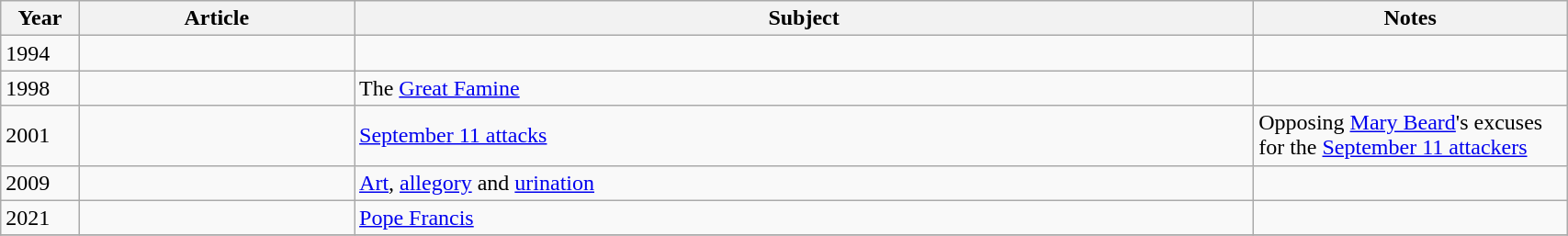<table class="wikitable sortable" style="width:90%;">
<tr>
<th style="width:5%;">Year</th>
<th class="unsortable">Article</th>
<th class="unsortable">Subject</th>
<th style="width:20%;" class="unsortable">Notes</th>
</tr>
<tr>
<td>1994</td>
<td></td>
<td></td>
<td></td>
</tr>
<tr>
<td>1998</td>
<td></td>
<td>The <a href='#'>Great Famine</a></td>
<td></td>
</tr>
<tr>
<td>2001</td>
<td></td>
<td><a href='#'>September 11 attacks</a></td>
<td>Opposing <a href='#'>Mary Beard</a>'s excuses for the <a href='#'>September 11 attackers</a></td>
</tr>
<tr>
<td>2009</td>
<td></td>
<td><a href='#'>Art</a>, <a href='#'>allegory</a> and <a href='#'>urination</a></td>
<td></td>
</tr>
<tr>
<td>2021</td>
<td></td>
<td><a href='#'>Pope Francis</a></td>
<td></td>
</tr>
<tr>
</tr>
</table>
